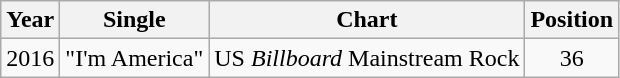<table class="wikitable">
<tr>
<th>Year</th>
<th>Single</th>
<th>Chart</th>
<th>Position</th>
</tr>
<tr>
<td>2016</td>
<td>"I'm America"</td>
<td>US <em>Billboard</em> Mainstream Rock</td>
<td style="text-align:center;">36</td>
</tr>
</table>
